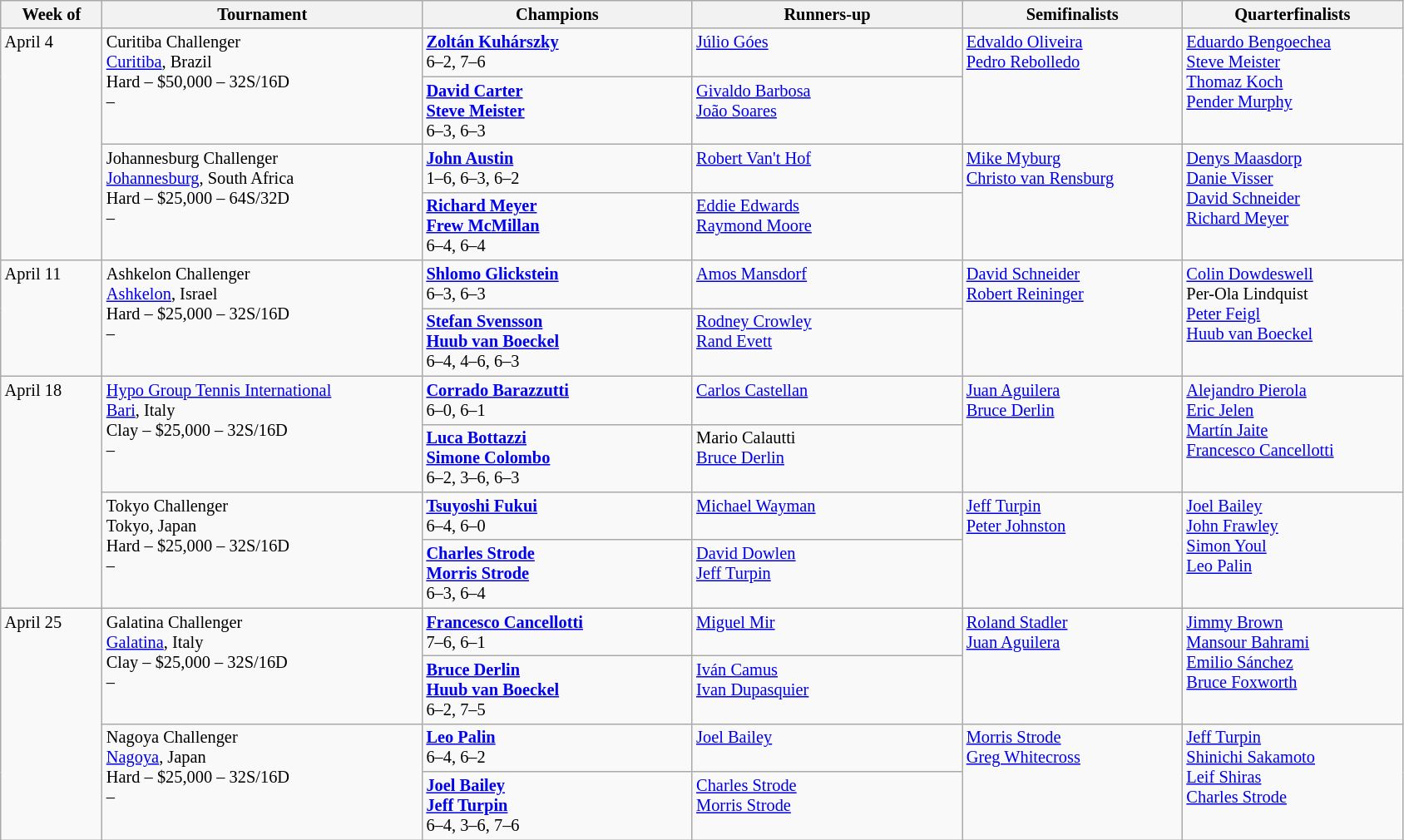<table class="wikitable" style="font-size:85%;">
<tr>
<th width="75">Week of</th>
<th width="250">Tournament</th>
<th width="210">Champions</th>
<th width="210">Runners-up</th>
<th width="170">Semifinalists</th>
<th width="170">Quarterfinalists</th>
</tr>
<tr valign="top">
<td rowspan="4">April 4</td>
<td rowspan="2">Curitiba Challenger<br> <a href='#'>Curitiba</a>, Brazil<br>Hard – $50,000 – 32S/16D<br>  – </td>
<td> <strong><a href='#'>Zoltán Kuhárszky</a></strong> <br>6–2, 7–6</td>
<td> <a href='#'>Júlio Góes</a></td>
<td rowspan="2"> <a href='#'>Edvaldo Oliveira</a> <br>  <a href='#'>Pedro Rebolledo</a></td>
<td rowspan="2"> <a href='#'>Eduardo Bengoechea</a> <br> <a href='#'>Steve Meister</a> <br> <a href='#'>Thomaz Koch</a> <br>  <a href='#'>Pender Murphy</a></td>
</tr>
<tr valign="top">
<td> <strong><a href='#'>David Carter</a></strong> <br> <strong><a href='#'>Steve Meister</a></strong><br>6–3, 6–3</td>
<td> <a href='#'>Givaldo Barbosa</a> <br>  <a href='#'>João Soares</a></td>
</tr>
<tr valign="top">
<td rowspan="2">Johannesburg Challenger<br> <a href='#'>Johannesburg</a>, South Africa<br>Hard – $25,000 – 64S/32D<br>  – </td>
<td> <strong><a href='#'>John Austin</a></strong> <br>1–6, 6–3, 6–2</td>
<td> <a href='#'>Robert Van't Hof</a></td>
<td rowspan="2"> <a href='#'>Mike Myburg</a> <br>  <a href='#'>Christo van Rensburg</a></td>
<td rowspan="2"> <a href='#'>Denys Maasdorp</a> <br> <a href='#'>Danie Visser</a> <br> <a href='#'>David Schneider</a> <br>  <a href='#'>Richard Meyer</a></td>
</tr>
<tr valign="top">
<td> <strong><a href='#'>Richard Meyer</a></strong> <br> <strong><a href='#'>Frew McMillan</a></strong><br>6–4, 6–4</td>
<td> <a href='#'>Eddie Edwards</a> <br>  <a href='#'>Raymond Moore</a></td>
</tr>
<tr valign="top">
<td rowspan="2">April 11</td>
<td rowspan="2">Ashkelon Challenger<br> <a href='#'>Ashkelon</a>, Israel<br>Hard – $25,000 – 32S/16D<br>  – </td>
<td> <strong><a href='#'>Shlomo Glickstein</a></strong> <br>6–3, 6–3</td>
<td> <a href='#'>Amos Mansdorf</a></td>
<td rowspan="2"> <a href='#'>David Schneider</a> <br>  <a href='#'>Robert Reininger</a></td>
<td rowspan="2"> <a href='#'>Colin Dowdeswell</a> <br> Per-Ola Lindquist <br> <a href='#'>Peter Feigl</a> <br>  <a href='#'>Huub van Boeckel</a></td>
</tr>
<tr valign="top">
<td> <strong><a href='#'>Stefan Svensson</a></strong> <br> <strong><a href='#'>Huub van Boeckel</a></strong><br>6–4, 4–6, 6–3</td>
<td> <a href='#'>Rodney Crowley</a> <br>  <a href='#'>Rand Evett</a></td>
</tr>
<tr valign="top">
<td rowspan="4">April 18</td>
<td rowspan="2"><a href='#'>Hypo Group Tennis International</a><br> <a href='#'>Bari</a>, Italy<br>Clay – $25,000 – 32S/16D<br>  – </td>
<td> <strong><a href='#'>Corrado Barazzutti</a></strong> <br>6–0, 6–1</td>
<td> <a href='#'>Carlos Castellan</a></td>
<td rowspan="2"> <a href='#'>Juan Aguilera</a> <br>  <a href='#'>Bruce Derlin</a></td>
<td rowspan="2"> <a href='#'>Alejandro Pierola</a> <br> <a href='#'>Eric Jelen</a> <br> <a href='#'>Martín Jaite</a> <br>  <a href='#'>Francesco Cancellotti</a></td>
</tr>
<tr valign="top">
<td> <strong><a href='#'>Luca Bottazzi</a></strong> <br> <strong><a href='#'>Simone Colombo</a></strong><br>6–2, 3–6, 6–3</td>
<td> Mario Calautti <br>  <a href='#'>Bruce Derlin</a></td>
</tr>
<tr valign="top">
<td rowspan="2">Tokyo Challenger<br> Tokyo, Japan<br>Hard – $25,000 – 32S/16D<br>  – </td>
<td> <strong><a href='#'>Tsuyoshi Fukui</a></strong> <br>6–4, 6–0</td>
<td> <a href='#'>Michael Wayman</a></td>
<td rowspan="2"> <a href='#'>Jeff Turpin</a> <br>  <a href='#'>Peter Johnston</a></td>
<td rowspan="2"> <a href='#'>Joel Bailey</a> <br> <a href='#'>John Frawley</a> <br> <a href='#'>Simon Youl</a> <br>  <a href='#'>Leo Palin</a></td>
</tr>
<tr valign="top">
<td> <strong><a href='#'>Charles Strode</a></strong> <br> <strong><a href='#'>Morris Strode</a></strong><br>6–3, 6–4</td>
<td> <a href='#'>David Dowlen</a> <br>  <a href='#'>Jeff Turpin</a></td>
</tr>
<tr valign="top">
<td rowspan="4">April 25</td>
<td rowspan="2">Galatina Challenger<br> <a href='#'>Galatina</a>, Italy<br>Clay – $25,000 – 32S/16D<br>  – </td>
<td> <strong><a href='#'>Francesco Cancellotti</a></strong> <br>7–6, 6–1</td>
<td> <a href='#'>Miguel Mir</a></td>
<td rowspan="2"> <a href='#'>Roland Stadler</a> <br>  <a href='#'>Juan Aguilera</a></td>
<td rowspan="2"> <a href='#'>Jimmy Brown</a> <br> <a href='#'>Mansour Bahrami</a> <br> <a href='#'>Emilio Sánchez</a> <br>  <a href='#'>Bruce Foxworth</a></td>
</tr>
<tr valign="top">
<td> <strong><a href='#'>Bruce Derlin</a></strong> <br> <strong><a href='#'>Huub van Boeckel</a></strong><br>6–2, 7–5</td>
<td> <a href='#'>Iván Camus</a> <br>  <a href='#'>Ivan Dupasquier</a></td>
</tr>
<tr valign="top">
<td rowspan="2">Nagoya Challenger<br> <a href='#'>Nagoya</a>, Japan<br>Hard – $25,000 – 32S/16D<br>  – </td>
<td> <strong><a href='#'>Leo Palin</a></strong> <br>6–4, 6–2</td>
<td> <a href='#'>Joel Bailey</a></td>
<td rowspan="2"> <a href='#'>Morris Strode</a> <br>  <a href='#'>Greg Whitecross</a></td>
<td rowspan="2"> <a href='#'>Jeff Turpin</a> <br> <a href='#'>Shinichi Sakamoto</a> <br> <a href='#'>Leif Shiras</a> <br>  <a href='#'>Charles Strode</a></td>
</tr>
<tr valign="top">
<td> <strong><a href='#'>Joel Bailey</a></strong> <br> <strong><a href='#'>Jeff Turpin</a></strong><br>6–4, 3–6, 7–6</td>
<td> <a href='#'>Charles Strode</a> <br>  <a href='#'>Morris Strode</a></td>
</tr>
</table>
